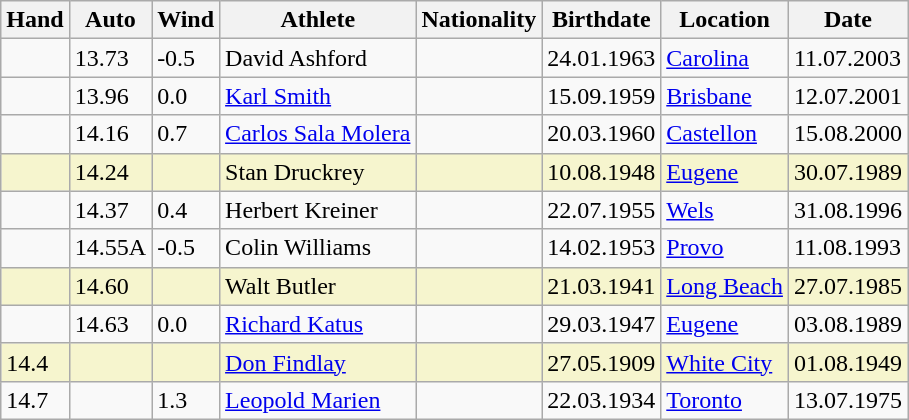<table class="wikitable">
<tr>
<th>Hand</th>
<th>Auto</th>
<th>Wind</th>
<th>Athlete</th>
<th>Nationality</th>
<th>Birthdate</th>
<th>Location</th>
<th>Date</th>
</tr>
<tr>
<td></td>
<td>13.73</td>
<td>-0.5</td>
<td>David Ashford</td>
<td></td>
<td>24.01.1963</td>
<td><a href='#'>Carolina</a></td>
<td>11.07.2003</td>
</tr>
<tr>
<td></td>
<td>13.96</td>
<td>0.0</td>
<td><a href='#'>Karl Smith</a></td>
<td></td>
<td>15.09.1959</td>
<td><a href='#'>Brisbane</a></td>
<td>12.07.2001</td>
</tr>
<tr>
<td></td>
<td>14.16</td>
<td>0.7</td>
<td><a href='#'>Carlos Sala Molera</a></td>
<td></td>
<td>20.03.1960</td>
<td><a href='#'>Castellon</a></td>
<td>15.08.2000</td>
</tr>
<tr style="background:#f6f5ce;">
<td></td>
<td>14.24</td>
<td></td>
<td>Stan Druckrey</td>
<td></td>
<td>10.08.1948</td>
<td><a href='#'>Eugene</a></td>
<td>30.07.1989</td>
</tr>
<tr>
<td></td>
<td>14.37</td>
<td>0.4</td>
<td>Herbert Kreiner</td>
<td></td>
<td>22.07.1955</td>
<td><a href='#'>Wels</a></td>
<td>31.08.1996</td>
</tr>
<tr>
<td></td>
<td>14.55A</td>
<td>-0.5</td>
<td>Colin Williams</td>
<td></td>
<td>14.02.1953</td>
<td><a href='#'>Provo</a></td>
<td>11.08.1993</td>
</tr>
<tr style="background:#f6f5ce;">
<td></td>
<td>14.60</td>
<td></td>
<td>Walt Butler</td>
<td></td>
<td>21.03.1941</td>
<td><a href='#'>Long Beach</a></td>
<td>27.07.1985</td>
</tr>
<tr>
<td></td>
<td>14.63</td>
<td>0.0</td>
<td><a href='#'>Richard Katus</a></td>
<td></td>
<td>29.03.1947</td>
<td><a href='#'>Eugene</a></td>
<td>03.08.1989</td>
</tr>
<tr style="background:#f6f5ce;">
<td>14.4</td>
<td></td>
<td></td>
<td><a href='#'>Don Findlay</a></td>
<td></td>
<td>27.05.1909</td>
<td><a href='#'>White City</a></td>
<td>01.08.1949</td>
</tr>
<tr>
<td>14.7</td>
<td></td>
<td>1.3</td>
<td><a href='#'>Leopold Marien</a></td>
<td></td>
<td>22.03.1934</td>
<td><a href='#'>Toronto</a></td>
<td>13.07.1975</td>
</tr>
</table>
